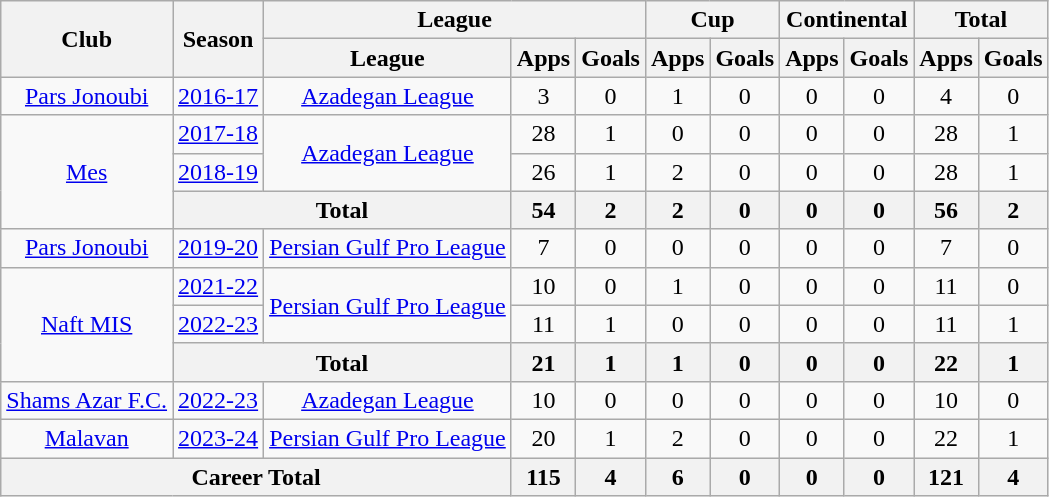<table class="wikitable" style="text-align:center;">
<tr>
<th rowspan=2>Club</th>
<th rowspan=2>Season</th>
<th colspan=3>League</th>
<th colspan=2>Cup</th>
<th colspan=2>Continental</th>
<th colspan=2>Total</th>
</tr>
<tr>
<th>League</th>
<th>Apps</th>
<th>Goals</th>
<th>Apps</th>
<th>Goals</th>
<th>Apps</th>
<th>Goals</th>
<th>Apps</th>
<th>Goals</th>
</tr>
<tr>
<td><a href='#'>Pars Jonoubi</a></td>
<td><a href='#'>2016-17</a></td>
<td><a href='#'>Azadegan League</a></td>
<td>3</td>
<td>0</td>
<td>1</td>
<td>0</td>
<td>0</td>
<td>0</td>
<td>4</td>
<td>0</td>
</tr>
<tr>
<td rowspan="3"><a href='#'>Mes</a></td>
<td><a href='#'>2017-18</a></td>
<td rowspan="2"><a href='#'>Azadegan League</a></td>
<td>28</td>
<td>1</td>
<td>0</td>
<td>0</td>
<td>0</td>
<td>0</td>
<td>28</td>
<td>1</td>
</tr>
<tr>
<td><a href='#'>2018-19</a></td>
<td>26</td>
<td>1</td>
<td>2</td>
<td>0</td>
<td>0</td>
<td>0</td>
<td>28</td>
<td>1</td>
</tr>
<tr>
<th colspan=2>Total</th>
<th>54</th>
<th>2</th>
<th>2</th>
<th>0</th>
<th>0</th>
<th>0</th>
<th>56</th>
<th>2</th>
</tr>
<tr>
<td><a href='#'>Pars Jonoubi</a></td>
<td><a href='#'>2019-20</a></td>
<td><a href='#'>Persian Gulf Pro League</a></td>
<td>7</td>
<td>0</td>
<td>0</td>
<td>0</td>
<td>0</td>
<td>0</td>
<td>7</td>
<td>0</td>
</tr>
<tr>
<td rowspan="3"><a href='#'>Naft MIS</a></td>
<td><a href='#'>2021-22</a></td>
<td rowspan="2"><a href='#'>Persian Gulf Pro League</a></td>
<td>10</td>
<td>0</td>
<td>1</td>
<td>0</td>
<td>0</td>
<td>0</td>
<td>11</td>
<td>0</td>
</tr>
<tr>
<td><a href='#'>2022-23</a></td>
<td>11</td>
<td>1</td>
<td>0</td>
<td>0</td>
<td>0</td>
<td>0</td>
<td>11</td>
<td>1</td>
</tr>
<tr>
<th colspan=2>Total</th>
<th>21</th>
<th>1</th>
<th>1</th>
<th>0</th>
<th>0</th>
<th>0</th>
<th>22</th>
<th>1</th>
</tr>
<tr>
<td><a href='#'>Shams Azar F.C.</a></td>
<td><a href='#'>2022-23</a></td>
<td><a href='#'>Azadegan League</a></td>
<td>10</td>
<td>0</td>
<td>0</td>
<td>0</td>
<td>0</td>
<td>0</td>
<td>10</td>
<td>0</td>
</tr>
<tr>
<td><a href='#'>Malavan</a></td>
<td><a href='#'>2023-24</a></td>
<td><a href='#'>Persian Gulf Pro League</a></td>
<td>20</td>
<td>1</td>
<td>2</td>
<td>0</td>
<td>0</td>
<td>0</td>
<td>22</td>
<td>1</td>
</tr>
<tr>
<th colspan=3>Career Total</th>
<th>115</th>
<th>4</th>
<th>6</th>
<th>0</th>
<th>0</th>
<th>0</th>
<th>121</th>
<th>4</th>
</tr>
</table>
